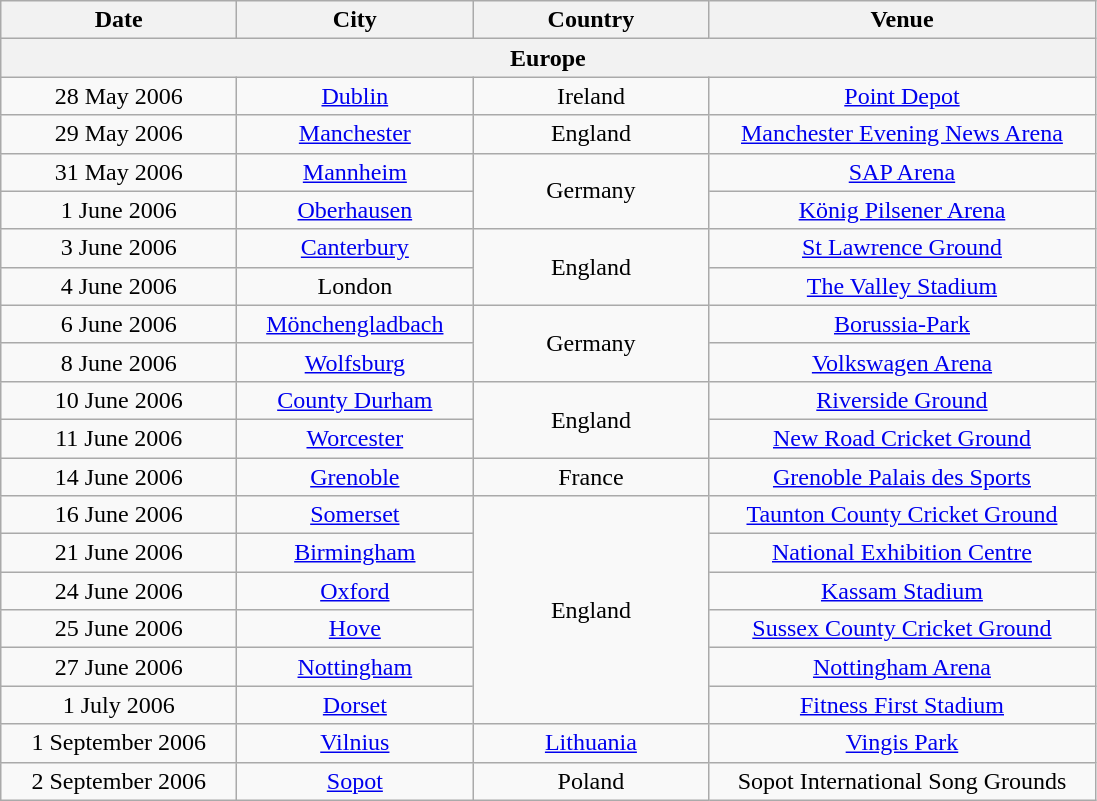<table class="wikitable" style="text-align:center;">
<tr>
<th width="150">Date</th>
<th width="150">City</th>
<th width="150">Country</th>
<th width="250">Venue</th>
</tr>
<tr>
<th colspan="4">Europe</th>
</tr>
<tr>
<td>28 May 2006</td>
<td><a href='#'>Dublin</a></td>
<td>Ireland</td>
<td><a href='#'>Point Depot</a></td>
</tr>
<tr>
<td>29 May 2006</td>
<td><a href='#'>Manchester</a></td>
<td>England</td>
<td><a href='#'>Manchester Evening News Arena</a></td>
</tr>
<tr>
<td>31 May 2006</td>
<td><a href='#'>Mannheim</a></td>
<td rowspan="2">Germany</td>
<td><a href='#'>SAP Arena</a></td>
</tr>
<tr>
<td>1 June 2006</td>
<td><a href='#'>Oberhausen</a></td>
<td><a href='#'>König Pilsener Arena</a></td>
</tr>
<tr>
<td>3 June 2006</td>
<td><a href='#'>Canterbury</a></td>
<td rowspan="2">England</td>
<td><a href='#'>St Lawrence Ground</a></td>
</tr>
<tr>
<td>4 June 2006</td>
<td>London</td>
<td><a href='#'>The Valley Stadium</a></td>
</tr>
<tr>
<td>6 June 2006</td>
<td><a href='#'>Mönchengladbach</a></td>
<td rowspan="2">Germany</td>
<td><a href='#'>Borussia-Park</a></td>
</tr>
<tr>
<td>8 June 2006</td>
<td><a href='#'>Wolfsburg</a></td>
<td><a href='#'>Volkswagen Arena</a></td>
</tr>
<tr>
<td>10 June 2006</td>
<td><a href='#'>County Durham</a></td>
<td rowspan="2">England</td>
<td><a href='#'>Riverside Ground</a></td>
</tr>
<tr>
<td>11 June 2006</td>
<td><a href='#'>Worcester</a></td>
<td><a href='#'>New Road Cricket Ground</a></td>
</tr>
<tr>
<td>14 June 2006</td>
<td><a href='#'>Grenoble</a></td>
<td>France</td>
<td><a href='#'>Grenoble Palais des Sports</a></td>
</tr>
<tr>
<td>16 June 2006</td>
<td><a href='#'>Somerset</a></td>
<td rowspan="6">England</td>
<td><a href='#'>Taunton County Cricket Ground</a></td>
</tr>
<tr>
<td>21 June 2006</td>
<td><a href='#'>Birmingham</a></td>
<td><a href='#'>National Exhibition Centre</a></td>
</tr>
<tr>
<td>24 June 2006</td>
<td><a href='#'>Oxford</a></td>
<td><a href='#'>Kassam Stadium</a></td>
</tr>
<tr>
<td>25 June 2006</td>
<td><a href='#'>Hove</a></td>
<td><a href='#'>Sussex County Cricket Ground</a></td>
</tr>
<tr>
<td>27 June 2006</td>
<td><a href='#'>Nottingham</a></td>
<td><a href='#'>Nottingham Arena</a></td>
</tr>
<tr>
<td>1 July 2006</td>
<td><a href='#'>Dorset</a></td>
<td><a href='#'>Fitness First Stadium</a></td>
</tr>
<tr>
<td>1 September 2006</td>
<td><a href='#'>Vilnius</a></td>
<td><a href='#'>Lithuania</a></td>
<td><a href='#'>Vingis Park</a></td>
</tr>
<tr>
<td>2 September 2006</td>
<td><a href='#'>Sopot</a></td>
<td>Poland</td>
<td>Sopot International Song Grounds</td>
</tr>
</table>
